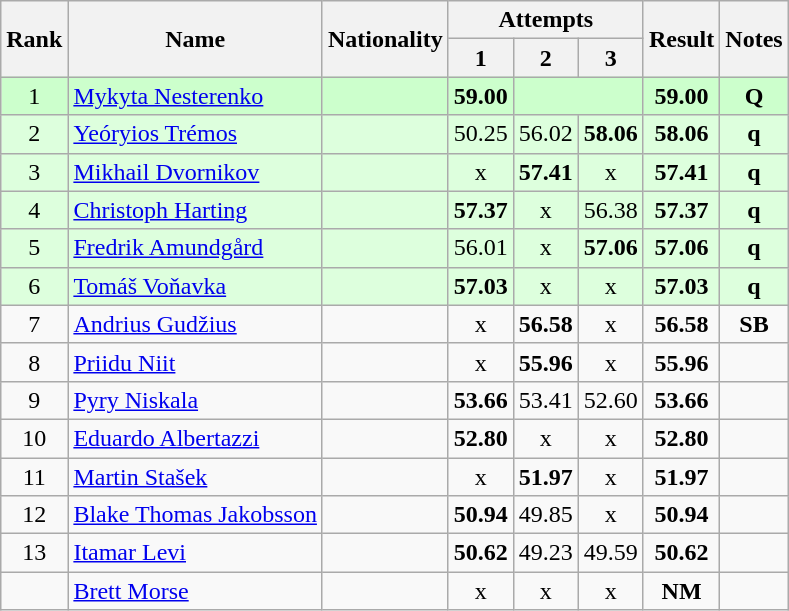<table class="wikitable sortable" style="text-align:center">
<tr>
<th rowspan=2>Rank</th>
<th rowspan=2>Name</th>
<th rowspan=2>Nationality</th>
<th colspan=3>Attempts</th>
<th rowspan=2>Result</th>
<th rowspan=2>Notes</th>
</tr>
<tr>
<th>1</th>
<th>2</th>
<th>3</th>
</tr>
<tr bgcolor=ccffcc>
<td>1</td>
<td align=left><a href='#'>Mykyta Nesterenko</a></td>
<td align=left></td>
<td><strong>59.00</strong></td>
<td colspan=2></td>
<td><strong>59.00</strong></td>
<td><strong>Q</strong></td>
</tr>
<tr bgcolor=ddffdd>
<td>2</td>
<td align=left><a href='#'>Yeóryios Trémos</a></td>
<td align=left></td>
<td>50.25</td>
<td>56.02</td>
<td><strong>58.06</strong></td>
<td><strong>58.06</strong></td>
<td><strong>q</strong></td>
</tr>
<tr bgcolor=ddffdd>
<td>3</td>
<td align=left><a href='#'>Mikhail Dvornikov</a></td>
<td align=left></td>
<td>x</td>
<td><strong>57.41</strong></td>
<td>x</td>
<td><strong>57.41</strong></td>
<td><strong>q</strong></td>
</tr>
<tr bgcolor=ddffdd>
<td>4</td>
<td align=left><a href='#'>Christoph Harting</a></td>
<td align=left></td>
<td><strong>57.37</strong></td>
<td>x</td>
<td>56.38</td>
<td><strong>57.37</strong></td>
<td><strong>q</strong></td>
</tr>
<tr bgcolor=ddffdd>
<td>5</td>
<td align=left><a href='#'>Fredrik Amundgård</a></td>
<td align=left></td>
<td>56.01</td>
<td>x</td>
<td><strong>57.06</strong></td>
<td><strong>57.06</strong></td>
<td><strong>q</strong></td>
</tr>
<tr bgcolor=ddffdd>
<td>6</td>
<td align=left><a href='#'>Tomáš Voňavka</a></td>
<td align=left></td>
<td><strong>57.03</strong></td>
<td>x</td>
<td>x</td>
<td><strong>57.03</strong></td>
<td><strong>q</strong></td>
</tr>
<tr>
<td>7</td>
<td align=left><a href='#'>Andrius Gudžius</a></td>
<td align=left></td>
<td>x</td>
<td><strong>56.58</strong></td>
<td>x</td>
<td><strong>56.58</strong></td>
<td><strong>SB</strong></td>
</tr>
<tr>
<td>8</td>
<td align=left><a href='#'>Priidu Niit</a></td>
<td align=left></td>
<td>x</td>
<td><strong>55.96</strong></td>
<td>x</td>
<td><strong>55.96</strong></td>
<td></td>
</tr>
<tr>
<td>9</td>
<td align=left><a href='#'>Pyry Niskala</a></td>
<td align=left></td>
<td><strong>53.66</strong></td>
<td>53.41</td>
<td>52.60</td>
<td><strong>53.66</strong></td>
<td></td>
</tr>
<tr>
<td>10</td>
<td align=left><a href='#'>Eduardo Albertazzi</a></td>
<td align=left></td>
<td><strong>52.80</strong></td>
<td>x</td>
<td>x</td>
<td><strong>52.80</strong></td>
<td></td>
</tr>
<tr>
<td>11</td>
<td align=left><a href='#'>Martin Stašek</a></td>
<td align=left></td>
<td>x</td>
<td><strong>51.97</strong></td>
<td>x</td>
<td><strong>51.97</strong></td>
<td></td>
</tr>
<tr>
<td>12</td>
<td align=left><a href='#'>Blake Thomas Jakobsson</a></td>
<td align=left></td>
<td><strong>50.94</strong></td>
<td>49.85</td>
<td>x</td>
<td><strong>50.94</strong></td>
<td></td>
</tr>
<tr>
<td>13</td>
<td align=left><a href='#'>Itamar Levi</a></td>
<td align=left></td>
<td><strong>50.62</strong></td>
<td>49.23</td>
<td>49.59</td>
<td><strong>50.62</strong></td>
<td></td>
</tr>
<tr>
<td></td>
<td align=left><a href='#'>Brett Morse</a></td>
<td align=left></td>
<td>x</td>
<td>x</td>
<td>x</td>
<td><strong>NM</strong></td>
<td></td>
</tr>
</table>
